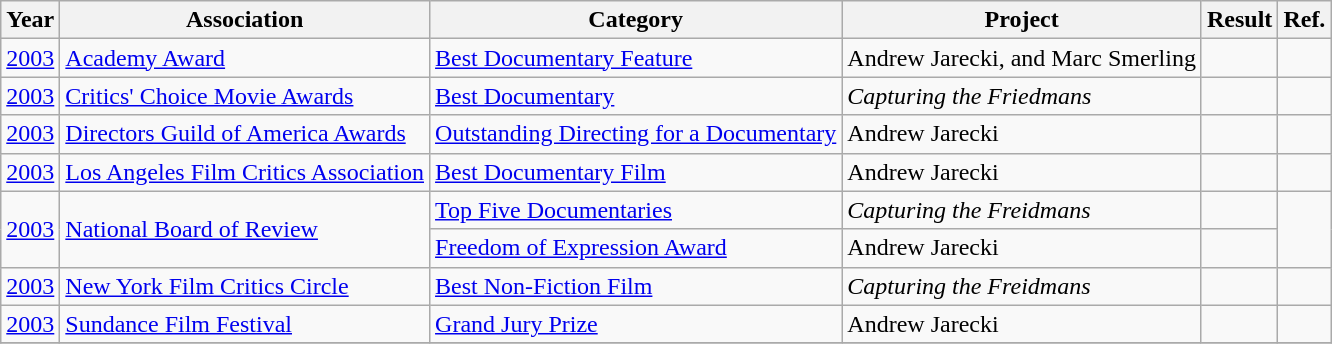<table class="wikitable">
<tr>
<th>Year</th>
<th>Association</th>
<th>Category</th>
<th>Project</th>
<th>Result</th>
<th>Ref.</th>
</tr>
<tr>
<td><a href='#'>2003</a></td>
<td><a href='#'>Academy Award</a></td>
<td><a href='#'>Best Documentary Feature</a></td>
<td>Andrew Jarecki, and Marc Smerling</td>
<td></td>
<td></td>
</tr>
<tr>
<td><a href='#'>2003</a></td>
<td><a href='#'>Critics' Choice Movie Awards</a></td>
<td><a href='#'>Best Documentary</a></td>
<td><em>Capturing the Friedmans</em></td>
<td></td>
<td></td>
</tr>
<tr>
<td><a href='#'>2003</a></td>
<td><a href='#'>Directors Guild of America Awards</a></td>
<td><a href='#'>Outstanding Directing for a Documentary</a></td>
<td>Andrew Jarecki</td>
<td></td>
<td></td>
</tr>
<tr>
<td><a href='#'>2003</a></td>
<td><a href='#'>Los Angeles Film Critics Association</a></td>
<td><a href='#'>Best Documentary Film</a></td>
<td>Andrew Jarecki</td>
<td></td>
<td></td>
</tr>
<tr>
<td rowspan=2><a href='#'>2003</a></td>
<td rowspan=2><a href='#'>National Board of Review</a></td>
<td><a href='#'>Top Five Documentaries</a></td>
<td><em>Capturing the Freidmans</em></td>
<td></td>
<td rowspan=2></td>
</tr>
<tr>
<td><a href='#'>Freedom of Expression Award</a></td>
<td>Andrew Jarecki</td>
<td></td>
</tr>
<tr>
<td><a href='#'>2003</a></td>
<td><a href='#'>New York Film Critics Circle</a></td>
<td><a href='#'>Best Non-Fiction Film</a></td>
<td><em>Capturing the Freidmans</em></td>
<td></td>
<td></td>
</tr>
<tr>
<td><a href='#'>2003</a></td>
<td><a href='#'>Sundance Film Festival</a></td>
<td><a href='#'>Grand Jury Prize</a></td>
<td>Andrew Jarecki</td>
<td></td>
<td></td>
</tr>
<tr>
</tr>
</table>
